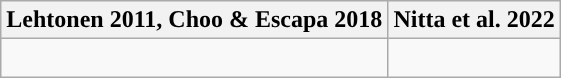<table class="wikitable">
<tr>
<th colspan=1>Lehtonen 2011, Choo & Escapa 2018</th>
<th colspan=1>Nitta et al. 2022</th>
</tr>
<tr>
<td style="vertical-align:top"><br></td>
<td><br></td>
</tr>
</table>
